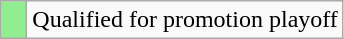<table class="wikitable">
<tr>
<td width=10px bgcolor=#90EE90></td>
<td>Qualified for promotion playoff</td>
</tr>
</table>
